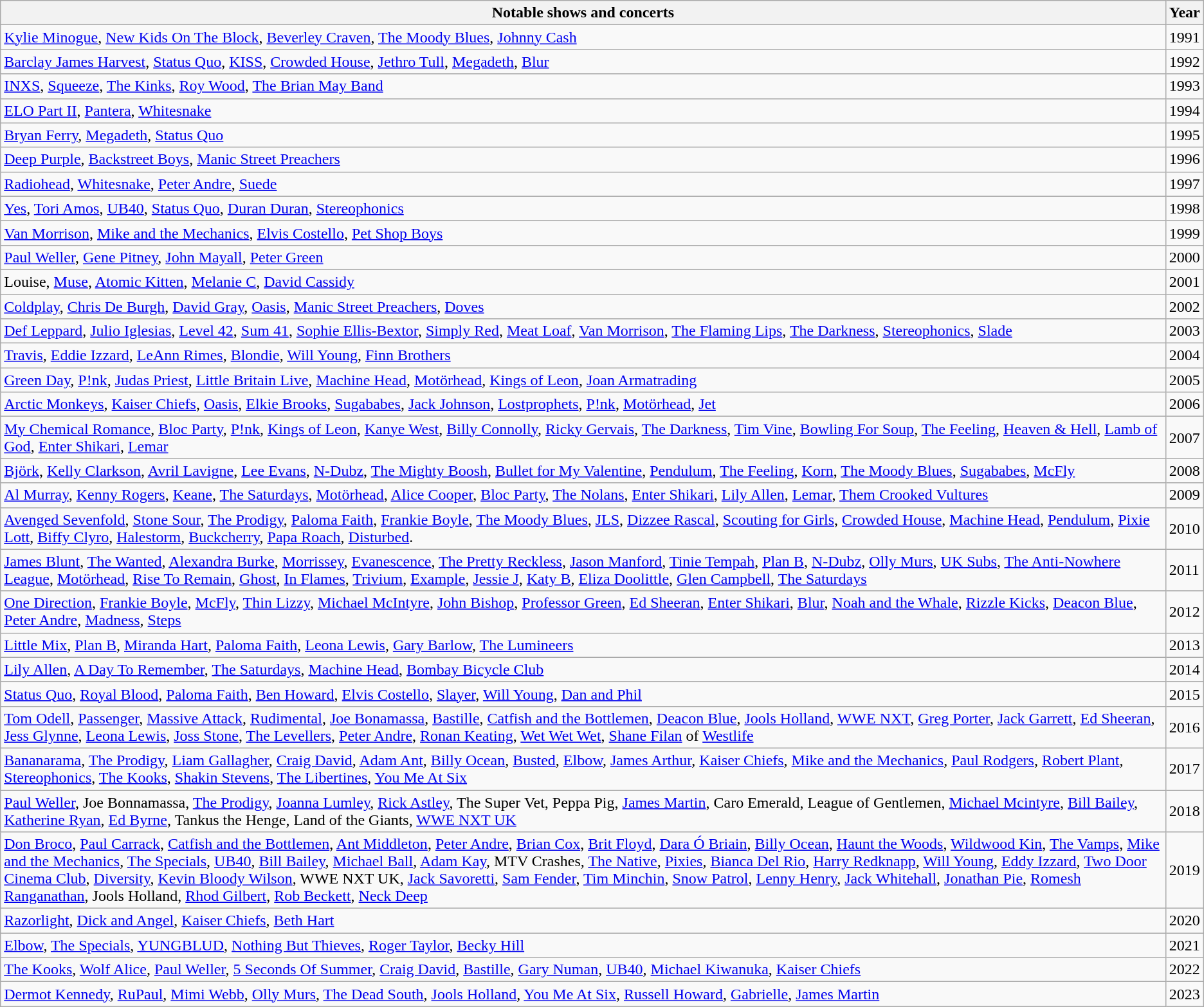<table class="wikitable">
<tr>
<th>Notable shows and concerts</th>
<th>Year</th>
</tr>
<tr>
<td><a href='#'>Kylie Minogue</a>, <a href='#'>New Kids On The Block</a>, <a href='#'>Beverley Craven</a>, <a href='#'>The Moody Blues</a>, <a href='#'>Johnny Cash</a></td>
<td>1991</td>
</tr>
<tr>
<td><a href='#'>Barclay James Harvest</a>, <a href='#'>Status Quo</a>, <a href='#'>KISS</a>, <a href='#'>Crowded House</a>, <a href='#'>Jethro Tull</a>, <a href='#'>Megadeth</a>, <a href='#'>Blur</a></td>
<td>1992</td>
</tr>
<tr>
<td><a href='#'>INXS</a>, <a href='#'>Squeeze</a>, <a href='#'>The Kinks</a>, <a href='#'>Roy Wood</a>, <a href='#'>The Brian May Band</a></td>
<td>1993</td>
</tr>
<tr>
<td><a href='#'>ELO Part II</a>, <a href='#'>Pantera</a>, <a href='#'>Whitesnake</a></td>
<td>1994</td>
</tr>
<tr>
<td><a href='#'>Bryan Ferry</a>, <a href='#'>Megadeth</a>, <a href='#'>Status Quo</a></td>
<td>1995</td>
</tr>
<tr>
<td><a href='#'>Deep Purple</a>, <a href='#'>Backstreet Boys</a>, <a href='#'>Manic Street Preachers</a></td>
<td>1996</td>
</tr>
<tr>
<td><a href='#'>Radiohead</a>, <a href='#'>Whitesnake</a>, <a href='#'>Peter Andre</a>, <a href='#'>Suede</a></td>
<td>1997</td>
</tr>
<tr>
<td><a href='#'>Yes</a>, <a href='#'>Tori Amos</a>, <a href='#'>UB40</a>, <a href='#'>Status Quo</a>, <a href='#'>Duran Duran</a>, <a href='#'>Stereophonics</a></td>
<td>1998</td>
</tr>
<tr>
<td><a href='#'>Van Morrison</a>, <a href='#'>Mike and the Mechanics</a>, <a href='#'>Elvis Costello</a>, <a href='#'>Pet Shop Boys</a></td>
<td>1999</td>
</tr>
<tr>
<td><a href='#'>Paul Weller</a>, <a href='#'>Gene Pitney</a>, <a href='#'>John Mayall</a>, <a href='#'>Peter Green</a></td>
<td>2000</td>
</tr>
<tr>
<td>Louise, <a href='#'>Muse</a>, <a href='#'>Atomic Kitten</a>, <a href='#'>Melanie C</a>, <a href='#'>David Cassidy</a></td>
<td>2001</td>
</tr>
<tr>
<td><a href='#'>Coldplay</a>, <a href='#'>Chris De Burgh</a>, <a href='#'>David Gray</a>, <a href='#'>Oasis</a>, <a href='#'>Manic Street Preachers</a>, <a href='#'>Doves</a></td>
<td>2002</td>
</tr>
<tr>
<td><a href='#'>Def Leppard</a>, <a href='#'>Julio Iglesias</a>, <a href='#'>Level 42</a>, <a href='#'>Sum 41</a>, <a href='#'>Sophie Ellis-Bextor</a>, <a href='#'>Simply Red</a>, <a href='#'>Meat Loaf</a>, <a href='#'>Van Morrison</a>, <a href='#'>The Flaming Lips</a>, <a href='#'>The Darkness</a>, <a href='#'>Stereophonics</a>, <a href='#'>Slade</a></td>
<td>2003</td>
</tr>
<tr>
<td><a href='#'>Travis</a>, <a href='#'>Eddie Izzard</a>, <a href='#'>LeAnn Rimes</a>, <a href='#'>Blondie</a>, <a href='#'>Will Young</a>, <a href='#'>Finn Brothers</a></td>
<td>2004</td>
</tr>
<tr>
<td><a href='#'>Green Day</a>, <a href='#'>P!nk</a>, <a href='#'>Judas Priest</a>, <a href='#'>Little Britain Live</a>, <a href='#'>Machine Head</a>, <a href='#'>Motörhead</a>, <a href='#'>Kings of Leon</a>, <a href='#'>Joan Armatrading</a></td>
<td>2005</td>
</tr>
<tr>
<td><a href='#'>Arctic Monkeys</a>, <a href='#'>Kaiser Chiefs</a>, <a href='#'>Oasis</a>, <a href='#'>Elkie Brooks</a>, <a href='#'>Sugababes</a>, <a href='#'>Jack Johnson</a>, <a href='#'>Lostprophets</a>, <a href='#'>P!nk</a>, <a href='#'>Motörhead</a>, <a href='#'>Jet</a></td>
<td>2006</td>
</tr>
<tr>
<td><a href='#'>My Chemical Romance</a>, <a href='#'>Bloc Party</a>, <a href='#'>P!nk</a>, <a href='#'>Kings of Leon</a>, <a href='#'>Kanye West</a>, <a href='#'>Billy Connolly</a>, <a href='#'>Ricky Gervais</a>, <a href='#'>The Darkness</a>, <a href='#'>Tim Vine</a>, <a href='#'>Bowling For Soup</a>, <a href='#'>The Feeling</a>, <a href='#'>Heaven & Hell</a>, <a href='#'>Lamb of God</a>, <a href='#'>Enter Shikari</a>, <a href='#'>Lemar</a></td>
<td>2007</td>
</tr>
<tr>
<td><a href='#'>Björk</a>, <a href='#'>Kelly Clarkson</a>, <a href='#'>Avril Lavigne</a>, <a href='#'>Lee Evans</a>, <a href='#'>N-Dubz</a>, <a href='#'>The Mighty Boosh</a>, <a href='#'>Bullet for My Valentine</a>, <a href='#'>Pendulum</a>, <a href='#'>The Feeling</a>, <a href='#'>Korn</a>, <a href='#'>The Moody Blues</a>, <a href='#'>Sugababes</a>, <a href='#'>McFly</a></td>
<td>2008</td>
</tr>
<tr>
<td><a href='#'>Al Murray</a>, <a href='#'>Kenny Rogers</a>, <a href='#'>Keane</a>, <a href='#'>The Saturdays</a>, <a href='#'>Motörhead</a>, <a href='#'>Alice Cooper</a>, <a href='#'>Bloc Party</a>, <a href='#'>The Nolans</a>, <a href='#'>Enter Shikari</a>, <a href='#'>Lily Allen</a>, <a href='#'>Lemar</a>, <a href='#'>Them Crooked Vultures</a></td>
<td>2009</td>
</tr>
<tr>
<td><a href='#'>Avenged Sevenfold</a>, <a href='#'>Stone Sour</a>, <a href='#'>The Prodigy</a>, <a href='#'>Paloma Faith</a>, <a href='#'>Frankie Boyle</a>, <a href='#'>The Moody Blues</a>, <a href='#'>JLS</a>, <a href='#'>Dizzee Rascal</a>, <a href='#'>Scouting for Girls</a>, <a href='#'>Crowded House</a>, <a href='#'>Machine Head</a>, <a href='#'>Pendulum</a>, <a href='#'>Pixie Lott</a>, <a href='#'>Biffy Clyro</a>, <a href='#'>Halestorm</a>, <a href='#'>Buckcherry</a>, <a href='#'>Papa Roach</a>, <a href='#'>Disturbed</a>.</td>
<td>2010</td>
</tr>
<tr>
<td><a href='#'>James Blunt</a>, <a href='#'>The Wanted</a>, <a href='#'>Alexandra Burke</a>, <a href='#'>Morrissey</a>, <a href='#'>Evanescence</a>, <a href='#'>The Pretty Reckless</a>, <a href='#'>Jason Manford</a>, <a href='#'>Tinie Tempah</a>, <a href='#'>Plan B</a>, <a href='#'>N-Dubz</a>, <a href='#'>Olly Murs</a>, <a href='#'>UK Subs</a>, <a href='#'>The Anti-Nowhere League</a>, <a href='#'>Motörhead</a>, <a href='#'>Rise To Remain</a>, <a href='#'>Ghost</a>, <a href='#'>In Flames</a>, <a href='#'>Trivium</a>, <a href='#'>Example</a>, <a href='#'>Jessie J</a>, <a href='#'>Katy B</a>, <a href='#'>Eliza Doolittle</a>, <a href='#'>Glen Campbell</a>, <a href='#'>The Saturdays</a></td>
<td>2011</td>
</tr>
<tr>
<td><a href='#'>One Direction</a>, <a href='#'>Frankie Boyle</a>, <a href='#'>McFly</a>, <a href='#'>Thin Lizzy</a>, <a href='#'>Michael McIntyre</a>, <a href='#'>John Bishop</a>, <a href='#'>Professor Green</a>, <a href='#'>Ed Sheeran</a>, <a href='#'>Enter Shikari</a>, <a href='#'>Blur</a>, <a href='#'>Noah and the Whale</a>, <a href='#'>Rizzle Kicks</a>, <a href='#'>Deacon Blue</a>, <a href='#'>Peter Andre</a>, <a href='#'>Madness</a>, <a href='#'>Steps</a></td>
<td>2012</td>
</tr>
<tr>
<td><a href='#'>Little Mix</a>, <a href='#'>Plan B</a>, <a href='#'>Miranda Hart</a>, <a href='#'>Paloma Faith</a>, <a href='#'>Leona Lewis</a>, <a href='#'>Gary Barlow</a>, <a href='#'>The Lumineers</a></td>
<td>2013</td>
</tr>
<tr>
<td><a href='#'>Lily Allen</a>, <a href='#'>A Day To Remember</a>, <a href='#'>The Saturdays</a>, <a href='#'>Machine Head</a>, <a href='#'>Bombay Bicycle Club</a></td>
<td>2014</td>
</tr>
<tr>
<td><a href='#'>Status Quo</a>, <a href='#'>Royal Blood</a>, <a href='#'>Paloma Faith</a>, <a href='#'>Ben Howard</a>, <a href='#'>Elvis Costello</a>, <a href='#'>Slayer</a>, <a href='#'>Will Young</a>, <a href='#'>Dan and Phil</a></td>
<td>2015</td>
</tr>
<tr>
<td><a href='#'>Tom Odell</a>, <a href='#'>Passenger</a>, <a href='#'>Massive Attack</a>, <a href='#'>Rudimental</a>, <a href='#'>Joe Bonamassa</a>, <a href='#'>Bastille</a>, <a href='#'>Catfish and the Bottlemen</a>, <a href='#'>Deacon Blue</a>, <a href='#'>Jools Holland</a>, <a href='#'>WWE NXT</a>, <a href='#'>Greg Porter</a>, <a href='#'>Jack Garrett</a>, <a href='#'>Ed Sheeran</a>, <a href='#'>Jess Glynne</a>, <a href='#'>Leona Lewis</a>, <a href='#'>Joss Stone</a>, <a href='#'>The Levellers</a>, <a href='#'>Peter Andre</a>, <a href='#'>Ronan Keating</a>, <a href='#'>Wet Wet Wet</a>, <a href='#'>Shane Filan</a> of <a href='#'>Westlife</a></td>
<td>2016</td>
</tr>
<tr>
<td><a href='#'>Bananarama</a>, <a href='#'>The Prodigy</a>, <a href='#'>Liam Gallagher</a>, <a href='#'>Craig David</a>, <a href='#'>Adam Ant</a>, <a href='#'>Billy Ocean</a>, <a href='#'>Busted</a>, <a href='#'>Elbow</a>, <a href='#'>James Arthur</a>, <a href='#'>Kaiser Chiefs</a>, <a href='#'>Mike and the Mechanics</a>, <a href='#'>Paul Rodgers</a>, <a href='#'>Robert Plant</a>, <a href='#'>Stereophonics</a>, <a href='#'>The Kooks</a>, <a href='#'>Shakin Stevens</a>, <a href='#'>The Libertines</a>, <a href='#'>You Me At Six</a></td>
<td>2017</td>
</tr>
<tr>
<td><a href='#'>Paul Weller</a>, Joe Bonnamassa, <a href='#'>The Prodigy</a>, <a href='#'>Joanna Lumley</a>, <a href='#'>Rick Astley</a>, The Super Vet, Peppa Pig, <a href='#'>James Martin</a>, Caro Emerald, League of Gentlemen, <a href='#'>Michael Mcintyre</a>, <a href='#'>Bill Bailey</a>, <a href='#'>Katherine Ryan</a>, <a href='#'>Ed Byrne</a>, Tankus the Henge, Land of the Giants, <a href='#'>WWE NXT UK</a></td>
<td>2018</td>
</tr>
<tr>
<td><a href='#'>Don Broco</a>, <a href='#'>Paul Carrack</a>, <a href='#'>Catfish and the Bottlemen</a>, <a href='#'>Ant Middleton</a>, <a href='#'>Peter Andre</a>, <a href='#'>Brian Cox</a>, <a href='#'>Brit Floyd</a>, <a href='#'>Dara Ó Briain</a>, <a href='#'>Billy Ocean</a>, <a href='#'>Haunt the Woods</a>, <a href='#'>Wildwood Kin</a>, <a href='#'>The Vamps</a>, <a href='#'>Mike and the Mechanics</a>, <a href='#'>The Specials</a>, <a href='#'>UB40</a>, <a href='#'>Bill Bailey</a>, <a href='#'>Michael Ball</a>, <a href='#'>Adam Kay</a>, MTV Crashes, <a href='#'>The Native</a>, <a href='#'>Pixies</a>, <a href='#'>Bianca Del Rio</a>, <a href='#'>Harry Redknapp</a>, <a href='#'>Will Young</a>, <a href='#'>Eddy Izzard</a>, <a href='#'>Two Door Cinema Club</a>, <a href='#'>Diversity</a>, <a href='#'>Kevin Bloody Wilson</a>, WWE NXT UK, <a href='#'>Jack Savoretti</a>, <a href='#'>Sam Fender</a>, <a href='#'>Tim Minchin</a>, <a href='#'>Snow Patrol</a>, <a href='#'>Lenny Henry</a>, <a href='#'>Jack Whitehall</a>, <a href='#'>Jonathan Pie</a>, <a href='#'>Romesh Ranganathan</a>, Jools Holland, <a href='#'>Rhod Gilbert</a>, <a href='#'>Rob Beckett</a>, <a href='#'>Neck Deep</a></td>
<td>2019</td>
</tr>
<tr>
<td><a href='#'>Razorlight</a>, <a href='#'>Dick and Angel</a>, <a href='#'>Kaiser Chiefs</a>, <a href='#'>Beth Hart</a></td>
<td>2020</td>
</tr>
<tr>
<td><a href='#'>Elbow</a>, <a href='#'>The Specials</a>, <a href='#'>YUNGBLUD</a>, <a href='#'>Nothing But Thieves</a>, <a href='#'>Roger Taylor</a>, <a href='#'>Becky Hill</a></td>
<td>2021</td>
</tr>
<tr>
<td><a href='#'>The Kooks</a>, <a href='#'>Wolf Alice</a>, <a href='#'>Paul Weller</a>, <a href='#'>5 Seconds Of Summer</a>, <a href='#'>Craig David</a>, <a href='#'>Bastille</a>, <a href='#'>Gary Numan</a>, <a href='#'>UB40</a>, <a href='#'>Michael Kiwanuka</a>, <a href='#'>Kaiser Chiefs</a></td>
<td>2022</td>
</tr>
<tr>
<td><a href='#'>Dermot Kennedy</a>, <a href='#'>RuPaul</a>, <a href='#'>Mimi Webb</a>, <a href='#'>Olly Murs</a>, <a href='#'>The Dead South</a>, <a href='#'>Jools Holland</a>, <a href='#'>You Me At Six</a>, <a href='#'>Russell Howard</a>, <a href='#'>Gabrielle</a>, <a href='#'>James Martin</a></td>
<td>2023</td>
</tr>
</table>
